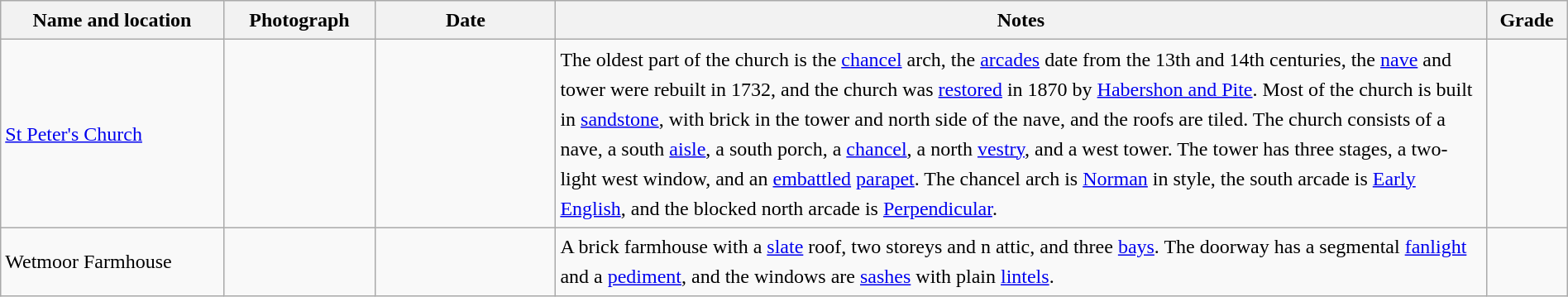<table class="wikitable sortable plainrowheaders" style="width:100%; border:0; text-align:left; line-height:150%;">
<tr>
<th scope="col"  style="width:150px">Name and location</th>
<th scope="col"  style="width:100px" class="unsortable">Photograph</th>
<th scope="col"  style="width:120px">Date</th>
<th scope="col"  style="width:650px" class="unsortable">Notes</th>
<th scope="col"  style="width:50px">Grade</th>
</tr>
<tr>
<td><a href='#'>St Peter's Church</a><br><small></small></td>
<td></td>
<td align="center"></td>
<td>The oldest part of the church is the <a href='#'>chancel</a> arch, the <a href='#'>arcades</a> date from the 13th and 14th centuries, the <a href='#'>nave</a> and tower were rebuilt in 1732, and the church was <a href='#'>restored</a> in 1870 by <a href='#'>Habershon and Pite</a>.  Most of the church is built in <a href='#'>sandstone</a>, with brick in the tower and north side of the nave, and the roofs are tiled.  The church consists of a nave, a south <a href='#'>aisle</a>, a south porch, a <a href='#'>chancel</a>, a north <a href='#'>vestry</a>, and a west tower.  The tower has three stages, a two-light west window, and an <a href='#'>embattled</a> <a href='#'>parapet</a>.  The chancel arch is <a href='#'>Norman</a> in style, the south arcade is <a href='#'>Early English</a>, and the blocked north arcade is <a href='#'>Perpendicular</a>.</td>
<td align="center" ></td>
</tr>
<tr>
<td>Wetmoor Farmhouse<br><small></small></td>
<td></td>
<td align="center"></td>
<td>A brick farmhouse with a <a href='#'>slate</a> roof, two storeys and n attic, and three <a href='#'>bays</a>.  The doorway has a segmental <a href='#'>fanlight</a> and a <a href='#'>pediment</a>, and the windows are <a href='#'>sashes</a> with plain <a href='#'>lintels</a>.</td>
<td align="center" ></td>
</tr>
<tr>
</tr>
</table>
